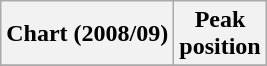<table class="wikitable sortable plainrowheaders" style="text-align:center">
<tr>
<th scope="col">Chart (2008/09)</th>
<th scope="col">Peak<br> position</th>
</tr>
<tr>
</tr>
</table>
